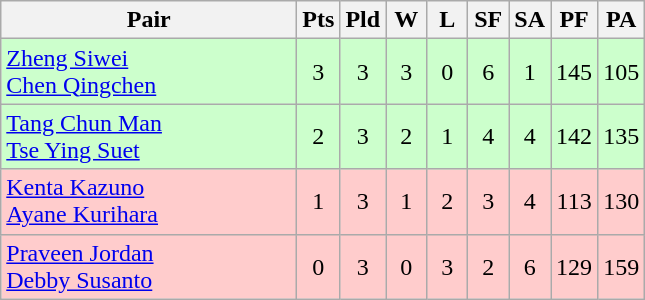<table class=wikitable style="text-align:center">
<tr>
<th width=190>Pair</th>
<th width=20>Pts</th>
<th width=20>Pld</th>
<th width=20>W</th>
<th width=20>L</th>
<th width=20>SF</th>
<th width=20>SA</th>
<th width=20>PF</th>
<th width=20>PA</th>
</tr>
<tr bgcolor=ccffcc>
<td style="text-align:left"> <a href='#'>Zheng Siwei</a><br> <a href='#'>Chen Qingchen</a></td>
<td>3</td>
<td>3</td>
<td>3</td>
<td>0</td>
<td>6</td>
<td>1</td>
<td>145</td>
<td>105</td>
</tr>
<tr bgcolor=ccffcc>
<td style="text-align:left"> <a href='#'>Tang Chun Man</a><br> <a href='#'>Tse Ying Suet</a></td>
<td>2</td>
<td>3</td>
<td>2</td>
<td>1</td>
<td>4</td>
<td>4</td>
<td>142</td>
<td>135</td>
</tr>
<tr bgcolor="ffcccc">
<td style="text-align:left"> <a href='#'>Kenta Kazuno</a><br> <a href='#'>Ayane Kurihara</a></td>
<td>1</td>
<td>3</td>
<td>1</td>
<td>2</td>
<td>3</td>
<td>4</td>
<td>113</td>
<td>130</td>
</tr>
<tr bgcolor="ffcccc">
<td style="text-align:left"> <a href='#'>Praveen Jordan</a><br> <a href='#'>Debby Susanto</a></td>
<td>0</td>
<td>3</td>
<td>0</td>
<td>3</td>
<td>2</td>
<td>6</td>
<td>129</td>
<td>159</td>
</tr>
</table>
